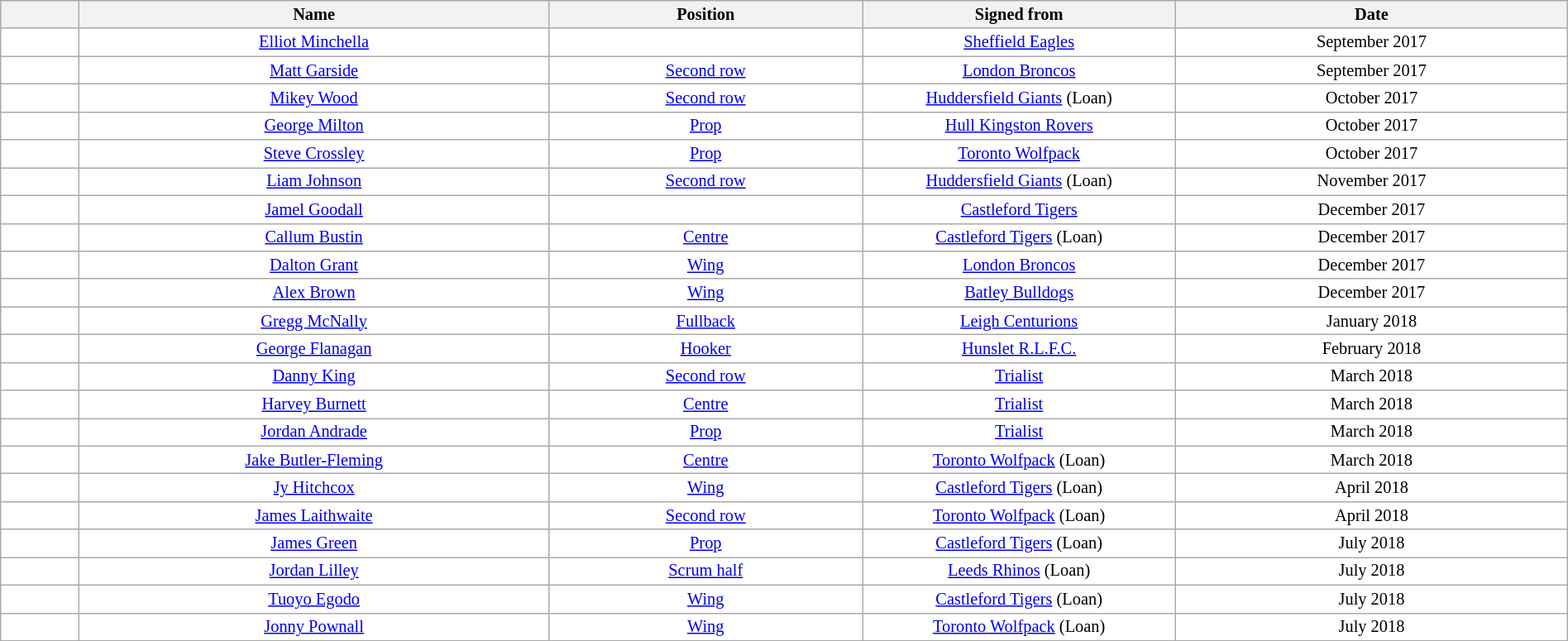<table class="wikitable sortable"  style="width:100%; font-size:85%;">
<tr style="background:#efefef;">
<th width=5%></th>
<th width=30%>Name</th>
<th !width=30%>Position</th>
<th width=20%>Signed from</th>
<th width=25%>Date</th>
</tr>
<tr style="background:#fff;">
<td align=center></td>
<td align=center><a href='#'>Elliot Minchella</a></td>
<td align=center></td>
<td align=center><a href='#'>Sheffield Eagles</a></td>
<td align=center>September 2017</td>
</tr>
<tr style="background:#fff;">
<td align=center></td>
<td align=center><a href='#'>Matt Garside</a></td>
<td align=center><a href='#'>Second row</a></td>
<td align=center><a href='#'>London Broncos</a></td>
<td align=center>September 2017</td>
</tr>
<tr style="background:#fff;">
<td align=center></td>
<td align=center><a href='#'>Mikey Wood</a></td>
<td align=center><a href='#'>Second row</a></td>
<td align=center><a href='#'>Huddersfield Giants</a> (Loan)</td>
<td align=center>October 2017</td>
</tr>
<tr style="background:#fff;">
<td align=center></td>
<td align=center><a href='#'>George Milton</a></td>
<td align=center><a href='#'>Prop</a></td>
<td align=center><a href='#'>Hull Kingston Rovers</a></td>
<td align=center>October 2017</td>
</tr>
<tr style="background:#fff;">
<td align=center></td>
<td align=center><a href='#'>Steve Crossley</a></td>
<td align=center><a href='#'>Prop</a></td>
<td align=center><a href='#'>Toronto Wolfpack</a></td>
<td align=center>October 2017</td>
</tr>
<tr style="background:#fff;">
<td align=center></td>
<td align=center><a href='#'>Liam Johnson</a></td>
<td align=center><a href='#'>Second row</a></td>
<td align=center><a href='#'>Huddersfield Giants</a> (Loan)</td>
<td align=center>November 2017</td>
</tr>
<tr style="background:#fff;">
<td align=center></td>
<td align=center><a href='#'>Jamel Goodall</a></td>
<td align=center></td>
<td align=center><a href='#'>Castleford Tigers</a></td>
<td align=center>December 2017</td>
</tr>
<tr style="background:#fff;">
<td align=center></td>
<td align=center><a href='#'>Callum Bustin</a></td>
<td align=center><a href='#'>Centre</a></td>
<td align=center><a href='#'>Castleford Tigers</a> (Loan)</td>
<td align=center>December 2017</td>
</tr>
<tr style="background:#fff;">
<td align=center></td>
<td align=center><a href='#'>Dalton Grant</a></td>
<td align=center><a href='#'>Wing</a></td>
<td align=center><a href='#'>London Broncos</a></td>
<td align=center>December 2017</td>
</tr>
<tr style="background:#fff;">
<td align=center></td>
<td align=center><a href='#'>Alex Brown</a></td>
<td align=center><a href='#'>Wing</a></td>
<td align=center><a href='#'>Batley Bulldogs</a></td>
<td align=center>December 2017</td>
</tr>
<tr style="background:#fff;">
<td align=center></td>
<td align=center><a href='#'>Gregg McNally</a></td>
<td align=center><a href='#'>Fullback</a></td>
<td align=center><a href='#'>Leigh Centurions</a></td>
<td align=center>January 2018</td>
</tr>
<tr style="background:#fff;">
<td align=center></td>
<td align=center><a href='#'>George Flanagan</a></td>
<td align=center><a href='#'>Hooker</a></td>
<td align=center><a href='#'>Hunslet R.L.F.C.</a></td>
<td align=center>February 2018</td>
</tr>
<tr style="background:#fff;">
<td align=center></td>
<td align=center><a href='#'>Danny King</a></td>
<td align=center><a href='#'>Second row</a></td>
<td align=center><a href='#'>Trialist</a></td>
<td align=center>March 2018</td>
</tr>
<tr style="background:#fff;">
<td align=center></td>
<td align=center><a href='#'>Harvey Burnett</a></td>
<td align=center><a href='#'>Centre</a></td>
<td align=center><a href='#'>Trialist</a></td>
<td align=center>March 2018</td>
</tr>
<tr style="background:#fff;">
<td align=center></td>
<td align=center><a href='#'>Jordan Andrade</a></td>
<td align=center><a href='#'>Prop</a></td>
<td align=center><a href='#'>Trialist</a></td>
<td align=center>March 2018</td>
</tr>
<tr style="background:#fff;">
<td align=center></td>
<td align=center><a href='#'>Jake Butler-Fleming</a></td>
<td align=center><a href='#'>Centre</a></td>
<td align=center><a href='#'>Toronto Wolfpack</a> (Loan)</td>
<td align=center>March 2018</td>
</tr>
<tr style="background:#fff;">
<td align=center></td>
<td align=center><a href='#'>Jy Hitchcox</a></td>
<td align=center><a href='#'>Wing</a></td>
<td align=center><a href='#'>Castleford Tigers</a> (Loan)</td>
<td align=center>April 2018</td>
</tr>
<tr style="background:#fff;">
<td align=center></td>
<td align=center><a href='#'>James Laithwaite</a></td>
<td align=center><a href='#'>Second row</a></td>
<td align=center><a href='#'>Toronto Wolfpack</a> (Loan)</td>
<td align=center>April 2018</td>
</tr>
<tr style="background:#fff;">
<td align=center></td>
<td align=center><a href='#'>James Green</a></td>
<td align=center><a href='#'>Prop</a></td>
<td align=center><a href='#'>Castleford Tigers</a> (Loan)</td>
<td align=center>July 2018</td>
</tr>
<tr style="background:#fff;">
<td align=center></td>
<td align=center><a href='#'>Jordan Lilley</a></td>
<td align=center><a href='#'>Scrum half</a></td>
<td align=center><a href='#'>Leeds Rhinos</a> (Loan)</td>
<td align=center>July 2018</td>
</tr>
<tr style="background:#fff;">
<td align=center></td>
<td align=center><a href='#'>Tuoyo Egodo</a></td>
<td align=center><a href='#'>Wing</a></td>
<td align=center><a href='#'>Castleford Tigers</a> (Loan)</td>
<td align=center>July 2018</td>
</tr>
<tr style="background:#fff;">
<td align=center></td>
<td align=center><a href='#'>Jonny Pownall</a></td>
<td align=center><a href='#'>Wing</a></td>
<td align=center><a href='#'>Toronto Wolfpack</a> (Loan)</td>
<td align=center>July 2018</td>
</tr>
</table>
